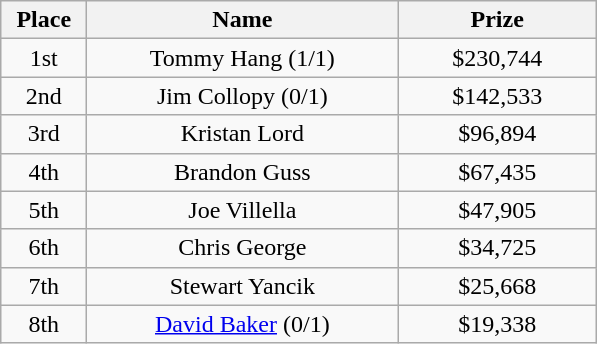<table class="wikitable">
<tr>
<th width="50">Place</th>
<th width="200">Name</th>
<th width="125">Prize</th>
</tr>
<tr>
<td align = "center">1st</td>
<td align = "center">Tommy Hang (1/1)</td>
<td align = "center">$230,744</td>
</tr>
<tr>
<td align = "center">2nd</td>
<td align = "center">Jim Collopy (0/1)</td>
<td align = "center">$142,533</td>
</tr>
<tr>
<td align = "center">3rd</td>
<td align = "center">Kristan Lord</td>
<td align = "center">$96,894</td>
</tr>
<tr>
<td align = "center">4th</td>
<td align = "center">Brandon Guss</td>
<td align = "center">$67,435</td>
</tr>
<tr>
<td align = "center">5th</td>
<td align = "center">Joe Villella</td>
<td align = "center">$47,905</td>
</tr>
<tr>
<td align = "center">6th</td>
<td align = "center">Chris George</td>
<td align = "center">$34,725</td>
</tr>
<tr>
<td align = "center">7th</td>
<td align = "center">Stewart Yancik</td>
<td align = "center">$25,668</td>
</tr>
<tr>
<td align = "center">8th</td>
<td align = "center"><a href='#'>David Baker</a> (0/1)</td>
<td align = "center">$19,338</td>
</tr>
</table>
